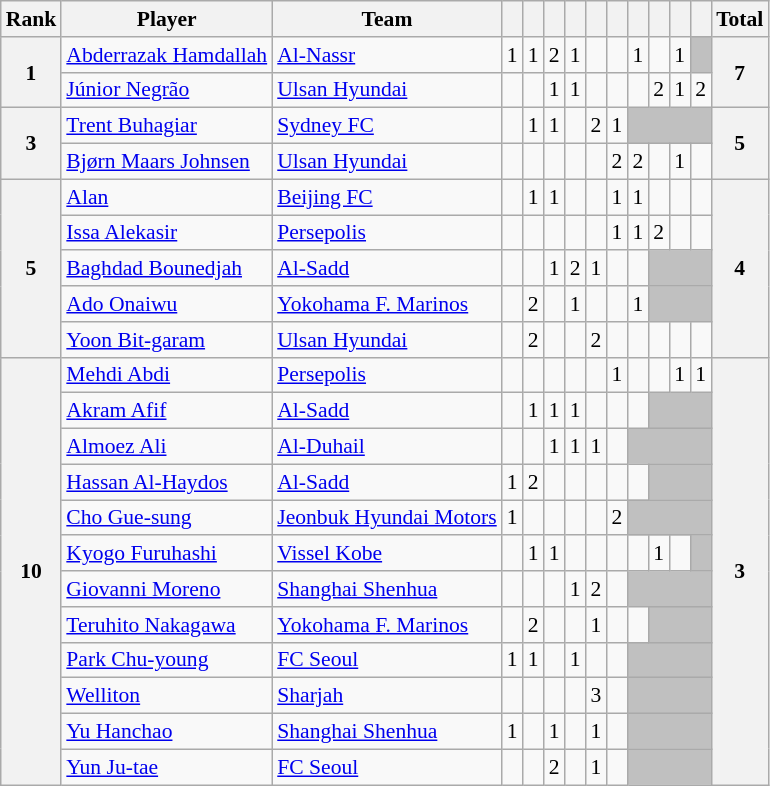<table class="wikitable" style="text-align:center; font-size:90%">
<tr>
<th>Rank</th>
<th>Player</th>
<th>Team</th>
<th></th>
<th></th>
<th></th>
<th></th>
<th></th>
<th></th>
<th></th>
<th></th>
<th></th>
<th></th>
<th>Total</th>
</tr>
<tr>
<th rowspan=2>1</th>
<td align=left> <a href='#'>Abderrazak Hamdallah</a></td>
<td align=left> <a href='#'>Al-Nassr</a></td>
<td>1</td>
<td>1</td>
<td>2</td>
<td>1</td>
<td></td>
<td></td>
<td>1</td>
<td></td>
<td>1</td>
<td bgcolor="silver"></td>
<th rowspan=2>7</th>
</tr>
<tr>
<td align=left> <a href='#'>Júnior Negrão</a></td>
<td align=left> <a href='#'>Ulsan Hyundai</a></td>
<td></td>
<td></td>
<td>1</td>
<td>1</td>
<td></td>
<td></td>
<td></td>
<td>2</td>
<td>1</td>
<td>2</td>
</tr>
<tr>
<th rowspan=2>3</th>
<td align=left> <a href='#'>Trent Buhagiar</a></td>
<td align=left> <a href='#'>Sydney FC</a></td>
<td></td>
<td>1</td>
<td>1</td>
<td></td>
<td>2</td>
<td>1</td>
<td bgcolor="silver" colspan=4></td>
<th rowspan=2>5</th>
</tr>
<tr>
<td align=left> <a href='#'>Bjørn Maars Johnsen</a></td>
<td align=left> <a href='#'>Ulsan Hyundai</a></td>
<td></td>
<td></td>
<td></td>
<td></td>
<td></td>
<td>2</td>
<td>2</td>
<td></td>
<td>1</td>
<td></td>
</tr>
<tr>
<th rowspan=5>5</th>
<td align=left> <a href='#'>Alan</a></td>
<td align=left> <a href='#'>Beijing FC</a></td>
<td></td>
<td>1</td>
<td>1</td>
<td></td>
<td></td>
<td>1</td>
<td>1</td>
<td></td>
<td></td>
<td></td>
<th rowspan=5>4</th>
</tr>
<tr>
<td align=left> <a href='#'>Issa Alekasir</a></td>
<td align=left> <a href='#'>Persepolis</a></td>
<td></td>
<td></td>
<td></td>
<td></td>
<td></td>
<td>1</td>
<td>1</td>
<td>2</td>
<td></td>
<td></td>
</tr>
<tr>
<td align=left> <a href='#'>Baghdad Bounedjah</a></td>
<td align=left> <a href='#'>Al-Sadd</a></td>
<td></td>
<td></td>
<td>1</td>
<td>2</td>
<td>1</td>
<td></td>
<td></td>
<td bgcolor="silver" colspan=3></td>
</tr>
<tr>
<td align=left> <a href='#'>Ado Onaiwu</a></td>
<td align=left> <a href='#'>Yokohama F. Marinos</a></td>
<td></td>
<td>2</td>
<td></td>
<td>1</td>
<td></td>
<td></td>
<td>1</td>
<td bgcolor="silver" colspan=3></td>
</tr>
<tr>
<td align=left> <a href='#'>Yoon Bit-garam</a></td>
<td align=left> <a href='#'>Ulsan Hyundai</a></td>
<td></td>
<td>2</td>
<td></td>
<td></td>
<td>2</td>
<td></td>
<td></td>
<td></td>
<td></td>
<td></td>
</tr>
<tr>
<th rowspan=12>10</th>
<td align=left> <a href='#'>Mehdi Abdi</a></td>
<td align=left> <a href='#'>Persepolis</a></td>
<td></td>
<td></td>
<td></td>
<td></td>
<td></td>
<td>1</td>
<td></td>
<td></td>
<td>1</td>
<td>1</td>
<th rowspan=12>3</th>
</tr>
<tr>
<td align=left> <a href='#'>Akram Afif</a></td>
<td align=left> <a href='#'>Al-Sadd</a></td>
<td></td>
<td>1</td>
<td>1</td>
<td>1</td>
<td></td>
<td></td>
<td></td>
<td bgcolor="silver" colspan=3></td>
</tr>
<tr>
<td align=left> <a href='#'>Almoez Ali</a></td>
<td align=left> <a href='#'>Al-Duhail</a></td>
<td></td>
<td></td>
<td>1</td>
<td>1</td>
<td>1</td>
<td></td>
<td bgcolor="silver" colspan=4></td>
</tr>
<tr>
<td align=left> <a href='#'>Hassan Al-Haydos</a></td>
<td align=left> <a href='#'>Al-Sadd</a></td>
<td>1</td>
<td>2</td>
<td></td>
<td></td>
<td></td>
<td></td>
<td></td>
<td bgcolor="silver" colspan=3></td>
</tr>
<tr>
<td align=left> <a href='#'>Cho Gue-sung</a></td>
<td align=left> <a href='#'>Jeonbuk Hyundai Motors</a></td>
<td>1</td>
<td></td>
<td></td>
<td></td>
<td></td>
<td>2</td>
<td bgcolor="silver" colspan=4></td>
</tr>
<tr>
<td align=left> <a href='#'>Kyogo Furuhashi</a></td>
<td align=left> <a href='#'>Vissel Kobe</a></td>
<td></td>
<td>1</td>
<td>1</td>
<td></td>
<td></td>
<td></td>
<td></td>
<td>1</td>
<td></td>
<td bgcolor="silver"></td>
</tr>
<tr>
<td align=left> <a href='#'>Giovanni Moreno</a></td>
<td align=left> <a href='#'>Shanghai Shenhua</a></td>
<td></td>
<td></td>
<td></td>
<td>1</td>
<td>2</td>
<td></td>
<td bgcolor="silver" colspan=4></td>
</tr>
<tr>
<td align=left> <a href='#'>Teruhito Nakagawa</a></td>
<td align=left> <a href='#'>Yokohama F. Marinos</a></td>
<td></td>
<td>2</td>
<td></td>
<td></td>
<td>1</td>
<td></td>
<td></td>
<td bgcolor="silver" colspan=3></td>
</tr>
<tr>
<td align=left> <a href='#'>Park Chu-young</a></td>
<td align=left> <a href='#'>FC Seoul</a></td>
<td>1</td>
<td>1</td>
<td></td>
<td>1</td>
<td></td>
<td></td>
<td bgcolor="silver" colspan=4></td>
</tr>
<tr>
<td align=left> <a href='#'>Welliton</a></td>
<td align=left> <a href='#'>Sharjah</a></td>
<td></td>
<td></td>
<td></td>
<td></td>
<td>3</td>
<td></td>
<td bgcolor="silver" colspan=4></td>
</tr>
<tr>
<td align=left> <a href='#'>Yu Hanchao</a></td>
<td align=left> <a href='#'>Shanghai Shenhua</a></td>
<td>1</td>
<td></td>
<td>1</td>
<td></td>
<td>1</td>
<td></td>
<td bgcolor="silver" colspan=4></td>
</tr>
<tr>
<td align=left> <a href='#'>Yun Ju-tae</a></td>
<td align=left> <a href='#'>FC Seoul</a></td>
<td></td>
<td></td>
<td>2</td>
<td></td>
<td>1</td>
<td></td>
<td bgcolor="silver" colspan=4></td>
</tr>
</table>
